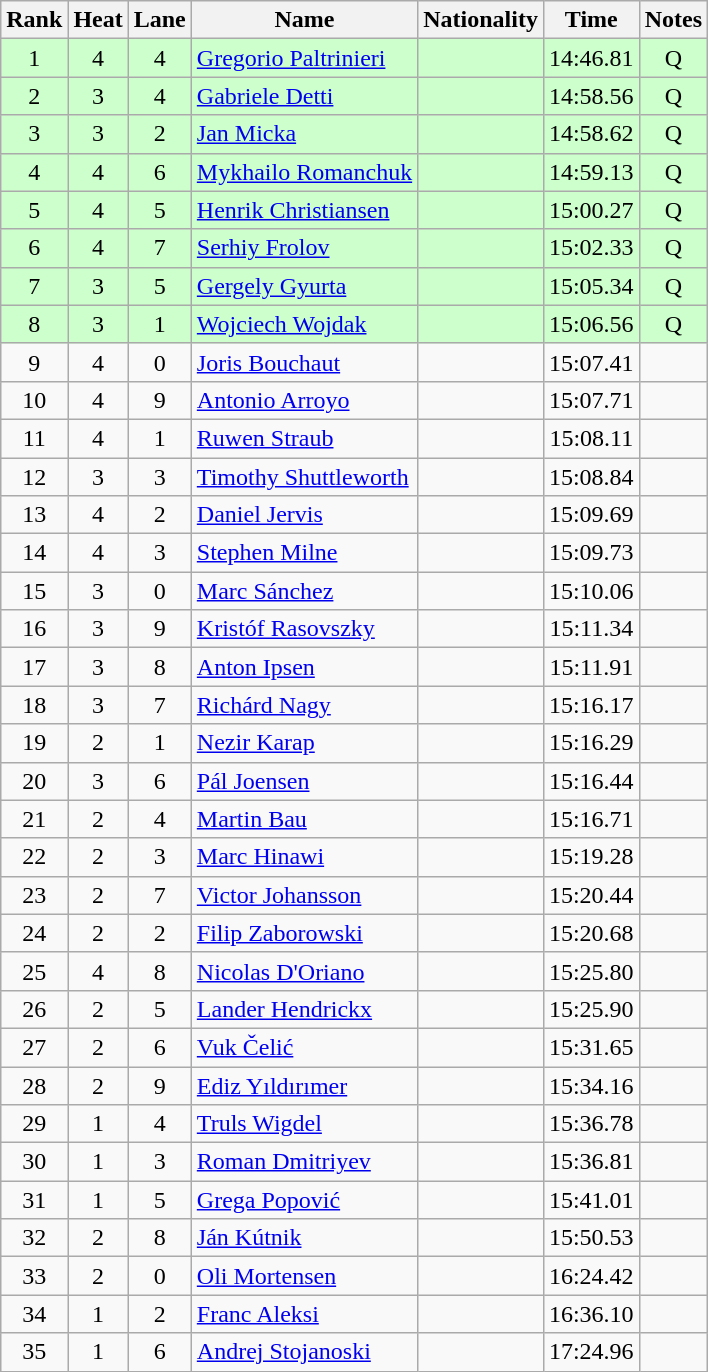<table class="wikitable sortable" style="text-align:center">
<tr>
<th>Rank</th>
<th>Heat</th>
<th>Lane</th>
<th>Name</th>
<th>Nationality</th>
<th>Time</th>
<th>Notes</th>
</tr>
<tr bgcolor=ccffcc>
<td>1</td>
<td>4</td>
<td>4</td>
<td align=left><a href='#'>Gregorio Paltrinieri</a></td>
<td align=left></td>
<td>14:46.81</td>
<td>Q</td>
</tr>
<tr bgcolor=ccffcc>
<td>2</td>
<td>3</td>
<td>4</td>
<td align=left><a href='#'>Gabriele Detti</a></td>
<td align=left></td>
<td>14:58.56</td>
<td>Q</td>
</tr>
<tr bgcolor=ccffcc>
<td>3</td>
<td>3</td>
<td>2</td>
<td align=left><a href='#'>Jan Micka</a></td>
<td align=left></td>
<td>14:58.62</td>
<td>Q</td>
</tr>
<tr bgcolor=ccffcc>
<td>4</td>
<td>4</td>
<td>6</td>
<td align=left><a href='#'>Mykhailo Romanchuk</a></td>
<td align=left></td>
<td>14:59.13</td>
<td>Q</td>
</tr>
<tr bgcolor=ccffcc>
<td>5</td>
<td>4</td>
<td>5</td>
<td align=left><a href='#'>Henrik Christiansen</a></td>
<td align=left></td>
<td>15:00.27</td>
<td>Q</td>
</tr>
<tr bgcolor=ccffcc>
<td>6</td>
<td>4</td>
<td>7</td>
<td align=left><a href='#'>Serhiy Frolov</a></td>
<td align=left></td>
<td>15:02.33</td>
<td>Q</td>
</tr>
<tr bgcolor=ccffcc>
<td>7</td>
<td>3</td>
<td>5</td>
<td align=left><a href='#'>Gergely Gyurta</a></td>
<td align=left></td>
<td>15:05.34</td>
<td>Q</td>
</tr>
<tr bgcolor=ccffcc>
<td>8</td>
<td>3</td>
<td>1</td>
<td align=left><a href='#'>Wojciech Wojdak</a></td>
<td align=left></td>
<td>15:06.56</td>
<td>Q</td>
</tr>
<tr>
<td>9</td>
<td>4</td>
<td>0</td>
<td align=left><a href='#'>Joris Bouchaut</a></td>
<td align=left></td>
<td>15:07.41</td>
<td></td>
</tr>
<tr>
<td>10</td>
<td>4</td>
<td>9</td>
<td align=left><a href='#'>Antonio Arroyo</a></td>
<td align=left></td>
<td>15:07.71</td>
<td></td>
</tr>
<tr>
<td>11</td>
<td>4</td>
<td>1</td>
<td align=left><a href='#'>Ruwen Straub</a></td>
<td align=left></td>
<td>15:08.11</td>
<td></td>
</tr>
<tr>
<td>12</td>
<td>3</td>
<td>3</td>
<td align=left><a href='#'>Timothy Shuttleworth</a></td>
<td align=left></td>
<td>15:08.84</td>
<td></td>
</tr>
<tr>
<td>13</td>
<td>4</td>
<td>2</td>
<td align=left><a href='#'>Daniel Jervis</a></td>
<td align=left></td>
<td>15:09.69</td>
<td></td>
</tr>
<tr>
<td>14</td>
<td>4</td>
<td>3</td>
<td align=left><a href='#'>Stephen Milne</a></td>
<td align=left></td>
<td>15:09.73</td>
<td></td>
</tr>
<tr>
<td>15</td>
<td>3</td>
<td>0</td>
<td align=left><a href='#'>Marc Sánchez</a></td>
<td align=left></td>
<td>15:10.06</td>
<td></td>
</tr>
<tr>
<td>16</td>
<td>3</td>
<td>9</td>
<td align=left><a href='#'>Kristóf Rasovszky</a></td>
<td align=left></td>
<td>15:11.34</td>
<td></td>
</tr>
<tr>
<td>17</td>
<td>3</td>
<td>8</td>
<td align=left><a href='#'>Anton Ipsen</a></td>
<td align=left></td>
<td>15:11.91</td>
<td></td>
</tr>
<tr>
<td>18</td>
<td>3</td>
<td>7</td>
<td align=left><a href='#'>Richárd Nagy</a></td>
<td align=left></td>
<td>15:16.17</td>
<td></td>
</tr>
<tr>
<td>19</td>
<td>2</td>
<td>1</td>
<td align=left><a href='#'>Nezir Karap</a></td>
<td align=left></td>
<td>15:16.29</td>
<td></td>
</tr>
<tr>
<td>20</td>
<td>3</td>
<td>6</td>
<td align=left><a href='#'>Pál Joensen</a></td>
<td align=left></td>
<td>15:16.44</td>
<td></td>
</tr>
<tr>
<td>21</td>
<td>2</td>
<td>4</td>
<td align=left><a href='#'>Martin Bau</a></td>
<td align=left></td>
<td>15:16.71</td>
<td></td>
</tr>
<tr>
<td>22</td>
<td>2</td>
<td>3</td>
<td align=left><a href='#'>Marc Hinawi</a></td>
<td align=left></td>
<td>15:19.28</td>
<td></td>
</tr>
<tr>
<td>23</td>
<td>2</td>
<td>7</td>
<td align=left><a href='#'>Victor Johansson</a></td>
<td align=left></td>
<td>15:20.44</td>
<td></td>
</tr>
<tr>
<td>24</td>
<td>2</td>
<td>2</td>
<td align=left><a href='#'>Filip Zaborowski</a></td>
<td align=left></td>
<td>15:20.68</td>
<td></td>
</tr>
<tr>
<td>25</td>
<td>4</td>
<td>8</td>
<td align=left><a href='#'>Nicolas D'Oriano</a></td>
<td align=left></td>
<td>15:25.80</td>
<td></td>
</tr>
<tr>
<td>26</td>
<td>2</td>
<td>5</td>
<td align=left><a href='#'>Lander Hendrickx</a></td>
<td align=left></td>
<td>15:25.90</td>
<td></td>
</tr>
<tr>
<td>27</td>
<td>2</td>
<td>6</td>
<td align=left><a href='#'>Vuk Čelić</a></td>
<td align=left></td>
<td>15:31.65</td>
<td></td>
</tr>
<tr>
<td>28</td>
<td>2</td>
<td>9</td>
<td align=left><a href='#'>Ediz Yıldırımer</a></td>
<td align=left></td>
<td>15:34.16</td>
<td></td>
</tr>
<tr>
<td>29</td>
<td>1</td>
<td>4</td>
<td align=left><a href='#'>Truls Wigdel</a></td>
<td align=left></td>
<td>15:36.78</td>
<td></td>
</tr>
<tr>
<td>30</td>
<td>1</td>
<td>3</td>
<td align=left><a href='#'>Roman Dmitriyev</a></td>
<td align=left></td>
<td>15:36.81</td>
<td></td>
</tr>
<tr>
<td>31</td>
<td>1</td>
<td>5</td>
<td align=left><a href='#'>Grega Popović</a></td>
<td align=left></td>
<td>15:41.01</td>
<td></td>
</tr>
<tr>
<td>32</td>
<td>2</td>
<td>8</td>
<td align=left><a href='#'>Ján Kútnik</a></td>
<td align=left></td>
<td>15:50.53</td>
<td></td>
</tr>
<tr>
<td>33</td>
<td>2</td>
<td>0</td>
<td align=left><a href='#'>Oli Mortensen</a></td>
<td align=left></td>
<td>16:24.42</td>
<td></td>
</tr>
<tr>
<td>34</td>
<td>1</td>
<td>2</td>
<td align=left><a href='#'>Franc Aleksi</a></td>
<td align=left></td>
<td>16:36.10</td>
<td></td>
</tr>
<tr>
<td>35</td>
<td>1</td>
<td>6</td>
<td align=left><a href='#'>Andrej Stojanoski</a></td>
<td align=left></td>
<td>17:24.96</td>
<td></td>
</tr>
</table>
